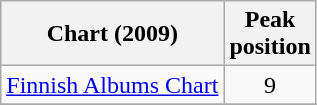<table class="wikitable sortable" border="1">
<tr>
<th>Chart (2009)</th>
<th>Peak<br>position</th>
</tr>
<tr>
<td><a href='#'>Finnish Albums Chart</a></td>
<td align="center">9</td>
</tr>
<tr>
</tr>
</table>
